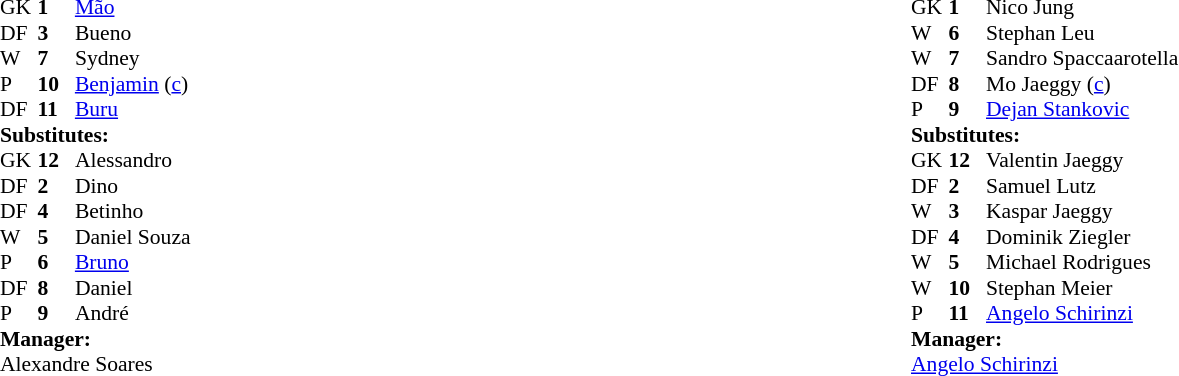<table width="100%">
<tr>
<td valign="top" width="50%"><br><table style="font-size: 90%" cellspacing="0" cellpadding="0" align=center>
<tr>
<th width=25></th>
<th width=25></th>
</tr>
<tr>
<td>GK</td>
<td><strong>1</strong></td>
<td><a href='#'>Mão</a></td>
</tr>
<tr>
<td>DF</td>
<td><strong>3</strong></td>
<td>Bueno</td>
</tr>
<tr>
<td>W</td>
<td><strong>7</strong></td>
<td>Sydney</td>
</tr>
<tr>
<td>P</td>
<td><strong>10</strong></td>
<td><a href='#'>Benjamin</a> (<a href='#'>c</a>)</td>
</tr>
<tr>
<td>DF</td>
<td><strong>11</strong></td>
<td><a href='#'>Buru</a></td>
</tr>
<tr>
<td colspan=3><strong>Substitutes:</strong></td>
</tr>
<tr>
<td>GK</td>
<td><strong>12</strong></td>
<td>Alessandro</td>
</tr>
<tr>
<td>DF</td>
<td><strong>2</strong></td>
<td>Dino</td>
</tr>
<tr>
<td>DF</td>
<td><strong>4</strong></td>
<td>Betinho</td>
</tr>
<tr>
<td>W</td>
<td><strong>5</strong></td>
<td>Daniel Souza</td>
</tr>
<tr>
<td>P</td>
<td><strong>6</strong></td>
<td><a href='#'>Bruno</a> </td>
</tr>
<tr>
<td>DF</td>
<td><strong>8</strong></td>
<td>Daniel</td>
</tr>
<tr>
<td>P</td>
<td><strong>9</strong></td>
<td>André</td>
</tr>
<tr>
<td colspan=3><strong>Manager:</strong></td>
</tr>
<tr>
<td colspan=4> Alexandre Soares</td>
</tr>
</table>
</td>
<td valign="top"></td>
<td style="vertical-align:top; width:50%"><br><table cellspacing="0" cellpadding="0" style="font-size:90%; margin:auto">
<tr>
<th width=25></th>
<th width=25></th>
</tr>
<tr>
<td>GK</td>
<td><strong>1</strong></td>
<td>Nico Jung</td>
</tr>
<tr>
<td>W</td>
<td><strong>6</strong></td>
<td>Stephan Leu</td>
</tr>
<tr>
<td>W</td>
<td><strong>7</strong></td>
<td>Sandro Spaccaarotella </td>
</tr>
<tr>
<td>DF</td>
<td><strong>8</strong></td>
<td>Mo Jaeggy (<a href='#'>c</a>)</td>
</tr>
<tr>
<td>P</td>
<td><strong>9</strong></td>
<td><a href='#'>Dejan Stankovic</a></td>
</tr>
<tr>
<td colspan=3><strong>Substitutes:</strong></td>
</tr>
<tr>
<td>GK</td>
<td><strong>12</strong></td>
<td>Valentin Jaeggy</td>
</tr>
<tr>
<td>DF</td>
<td><strong>2</strong></td>
<td>Samuel Lutz </td>
</tr>
<tr>
<td>W</td>
<td><strong>3</strong></td>
<td>Kaspar Jaeggy</td>
</tr>
<tr>
<td>DF</td>
<td><strong>4</strong></td>
<td>Dominik Ziegler</td>
</tr>
<tr>
<td>W</td>
<td><strong>5</strong></td>
<td>Michael Rodrigues </td>
</tr>
<tr>
<td>W</td>
<td><strong>10</strong></td>
<td>Stephan Meier</td>
</tr>
<tr>
<td>P</td>
<td><strong>11</strong></td>
<td><a href='#'>Angelo Schirinzi</a></td>
</tr>
<tr>
<td colspan=3><strong>Manager:</strong></td>
</tr>
<tr>
<td colspan=4> <a href='#'>Angelo Schirinzi</a></td>
</tr>
</table>
</td>
</tr>
</table>
